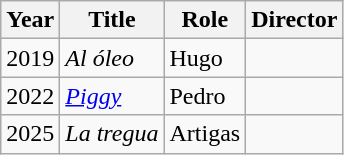<table class="wikitable sortable">
<tr>
<th>Year</th>
<th>Title</th>
<th>Role</th>
<th>Director</th>
</tr>
<tr>
<td>2019</td>
<td><em>Al óleo</em></td>
<td>Hugo</td>
<td></td>
</tr>
<tr>
<td>2022</td>
<td><em><a href='#'>Piggy</a></em></td>
<td>Pedro</td>
<td></td>
</tr>
<tr>
<td>2025</td>
<td><em>La tregua</em></td>
<td>Artigas</td>
<td></td>
</tr>
</table>
